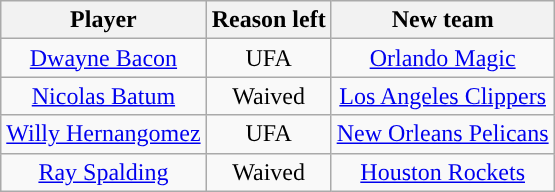<table class="wikitable sortable sortable" style="text-align: center">
<tr>
<th>Player</th>
<th>Reason left</th>
<th>New team</th>
</tr>
<tr style="text-align: center">
<td><a href='#'>Dwayne Bacon</a></td>
<td>UFA</td>
<td><a href='#'>Orlando Magic</a></td>
</tr>
<tr style="text-align: center">
<td><a href='#'>Nicolas Batum</a></td>
<td>Waived</td>
<td><a href='#'>Los Angeles Clippers</a></td>
</tr>
<tr style="text-align: center">
<td><a href='#'>Willy Hernangomez</a></td>
<td>UFA</td>
<td><a href='#'>New Orleans Pelicans</a></td>
</tr>
<tr style="text-align: center">
<td><a href='#'>Ray Spalding</a></td>
<td>Waived</td>
<td><a href='#'>Houston Rockets</a></td>
</tr>
</table>
